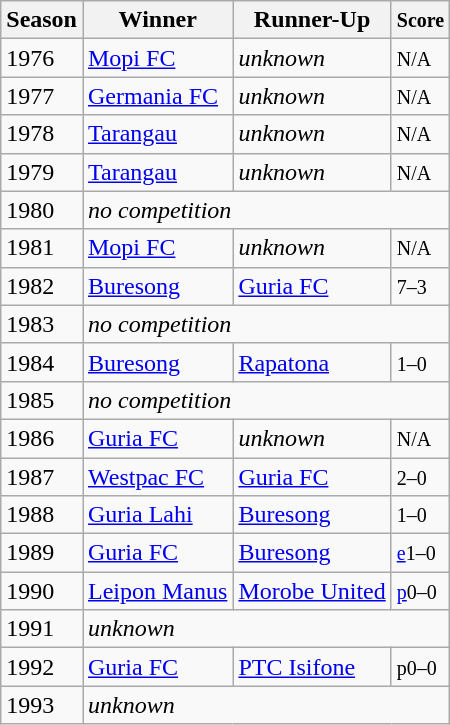<table class="wikitable" style="display: inline-table;">
<tr>
<th>Season</th>
<th>Winner</th>
<th>Runner-Up</th>
<th><small>Score</small></th>
</tr>
<tr>
<td>1976</td>
<td><a href='#'>Mopi FC</a></td>
<td><em>unknown</em></td>
<td><small>N/A</small></td>
</tr>
<tr>
<td>1977</td>
<td><a href='#'>Germania FC</a></td>
<td><em>unknown</em></td>
<td><small>N/A</small></td>
</tr>
<tr>
<td>1978</td>
<td><a href='#'>Tarangau</a></td>
<td><em>unknown</em></td>
<td><small>N/A</small></td>
</tr>
<tr>
<td>1979</td>
<td><a href='#'>Tarangau</a></td>
<td><em>unknown</em></td>
<td><small>N/A</small></td>
</tr>
<tr>
<td>1980</td>
<td colspan="3"><em>no competition</em></td>
</tr>
<tr>
<td>1981</td>
<td><a href='#'>Mopi FC</a></td>
<td><em>unknown</em></td>
<td><small>N/A</small></td>
</tr>
<tr>
<td>1982</td>
<td><a href='#'>Buresong</a></td>
<td><a href='#'>Guria FC</a></td>
<td><small>7–3</small></td>
</tr>
<tr>
<td>1983</td>
<td colspan="3"><em>no competition</em></td>
</tr>
<tr>
<td>1984</td>
<td><a href='#'>Buresong</a></td>
<td><a href='#'>Rapatona</a></td>
<td><small>1–0</small></td>
</tr>
<tr>
<td>1985</td>
<td colspan="3"><em>no competition</em></td>
</tr>
<tr>
<td>1986</td>
<td><a href='#'>Guria FC</a></td>
<td><em>unknown</em></td>
<td><small>N/A</small></td>
</tr>
<tr>
<td>1987</td>
<td><a href='#'>Westpac FC</a></td>
<td><a href='#'>Guria FC</a></td>
<td><small>2–0</small></td>
</tr>
<tr>
<td>1988</td>
<td><a href='#'>Guria Lahi</a></td>
<td><a href='#'>Buresong</a></td>
<td><small>1–0</small></td>
</tr>
<tr>
<td>1989</td>
<td><a href='#'>Guria FC</a></td>
<td><a href='#'>Buresong</a></td>
<td><small><a href='#'>e</a>1–0</small></td>
</tr>
<tr>
<td>1990</td>
<td><a href='#'>Leipon Manus</a></td>
<td><a href='#'>Morobe United</a></td>
<td><small><a href='#'>p</a>0–0</small></td>
</tr>
<tr>
<td>1991</td>
<td colspan="3"><em>unknown</em></td>
</tr>
<tr>
<td>1992</td>
<td><a href='#'>Guria FC</a></td>
<td><a href='#'>PTC Isifone</a></td>
<td><small>p0–0</small></td>
</tr>
<tr>
<td>1993</td>
<td colspan="3"><em>unknown</em></td>
</tr>
</table>
